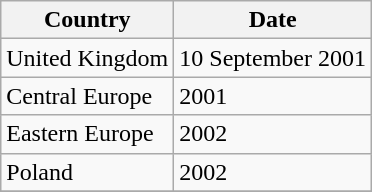<table class="wikitable">
<tr>
<th>Country</th>
<th>Date</th>
</tr>
<tr>
<td>United Kingdom</td>
<td>10 September 2001</td>
</tr>
<tr>
<td>Central Europe</td>
<td>2001</td>
</tr>
<tr>
<td>Eastern Europe</td>
<td>2002</td>
</tr>
<tr>
<td>Poland</td>
<td>2002</td>
</tr>
<tr>
</tr>
</table>
